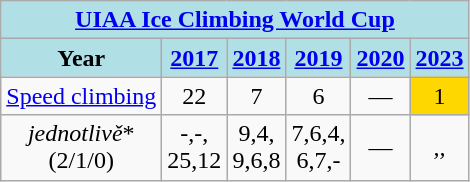<table class="wikitable" style="text-align:center">
<tr>
<th colspan="6" style="background:#b0e0e6"><a href='#'>UIAA Ice Climbing World Cup</a></th>
</tr>
<tr>
<th style="background:#b0e0e6">Year</th>
<th style="background:#b0e0e6"><a href='#'>2017</a></th>
<th style="background:#b0e0e6"><a href='#'>2018</a></th>
<th style="background:#b0e0e6"><a href='#'>2019</a></th>
<th style="background:#b0e0e6"><a href='#'>2020</a></th>
<th style="background:#b0e0e6"><a href='#'>2023</a></th>
</tr>
<tr>
<td><a href='#'>Speed climbing</a></td>
<td>22</td>
<td>7</td>
<td>6</td>
<td>—</td>
<td style="background:gold">1</td>
</tr>
<tr>
<td><em>jednotlivě</em>*<br>(2/1/0)</td>
<td>-,-,<br>25,12</td>
<td>9,4,<br>9,6,8</td>
<td>7,6,4,<br>6,7,-</td>
<td>—</td>
<td><em>,,</em></td>
</tr>
</table>
